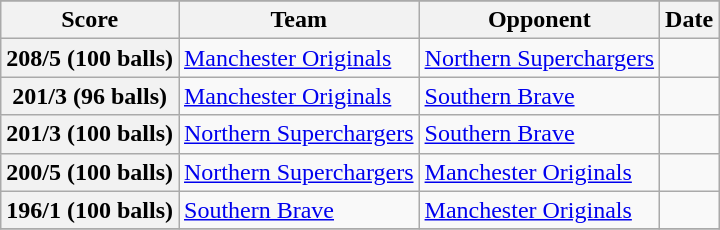<table class="wikitable">
<tr>
</tr>
<tr>
<th>Score</th>
<th>Team</th>
<th>Opponent</th>
<th>Date</th>
</tr>
<tr>
<th>208/5 (100 balls)</th>
<td><a href='#'>Manchester Originals</a></td>
<td><a href='#'>Northern Superchargers</a></td>
<td></td>
</tr>
<tr>
<th>201/3 (96 balls)</th>
<td><a href='#'>Manchester Originals</a></td>
<td><a href='#'>Southern Brave</a></td>
<td></td>
</tr>
<tr>
<th>201/3 (100 balls)</th>
<td><a href='#'>Northern Superchargers</a></td>
<td><a href='#'>Southern Brave</a></td>
<td></td>
</tr>
<tr>
<th>200/5 (100 balls)</th>
<td><a href='#'>Northern Superchargers</a></td>
<td><a href='#'>Manchester Originals</a></td>
<td></td>
</tr>
<tr>
<th>196/1 (100 balls)</th>
<td><a href='#'>Southern Brave</a></td>
<td><a href='#'>Manchester Originals</a></td>
<td></td>
</tr>
<tr>
</tr>
</table>
